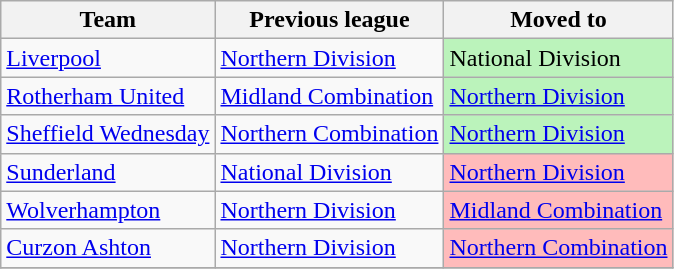<table class="wikitable">
<tr>
<th>Team</th>
<th>Previous league</th>
<th>Moved to</th>
</tr>
<tr>
<td><a href='#'>Liverpool</a></td>
<td><a href='#'>Northern Division</a></td>
<td style="background-color:#BBF3BB">National Division</td>
</tr>
<tr>
<td><a href='#'>Rotherham United</a></td>
<td><a href='#'>Midland Combination</a></td>
<td style="background-color:#BBF3BB"><a href='#'>Northern Division</a></td>
</tr>
<tr>
<td><a href='#'>Sheffield Wednesday</a></td>
<td><a href='#'>Northern Combination</a></td>
<td style="background-color:#BBF3BB"><a href='#'>Northern Division</a></td>
</tr>
<tr>
<td><a href='#'>Sunderland</a></td>
<td><a href='#'>National Division</a></td>
<td style="background-color:#FFBBBB"><a href='#'>Northern Division</a></td>
</tr>
<tr>
<td><a href='#'>Wolverhampton</a></td>
<td><a href='#'>Northern Division</a></td>
<td style="background-color:#FFBBBB"><a href='#'>Midland Combination</a></td>
</tr>
<tr>
<td><a href='#'>Curzon Ashton</a></td>
<td><a href='#'>Northern Division</a></td>
<td style="background-color:#FFBBBB"><a href='#'>Northern Combination</a></td>
</tr>
<tr>
</tr>
</table>
